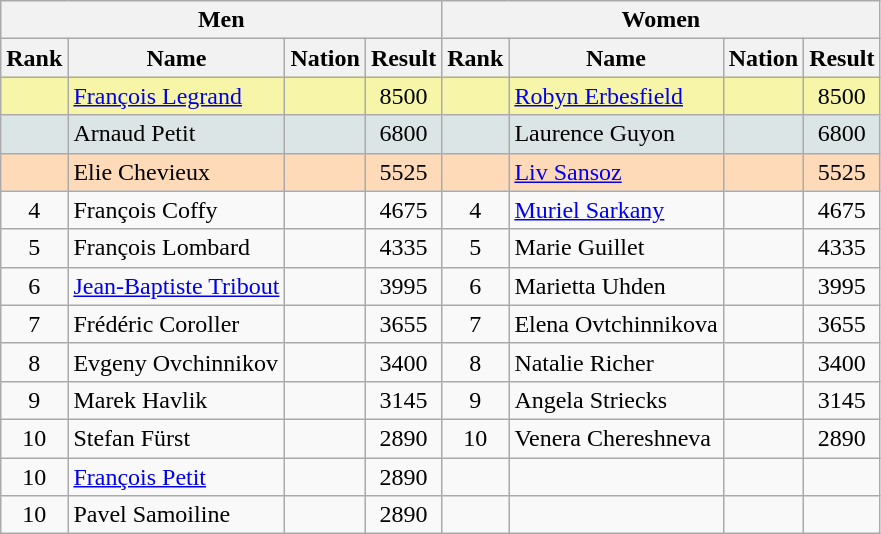<table class="wikitable" style="text-align:center">
<tr>
<th colspan="4">Men</th>
<th colspan="4">Women</th>
</tr>
<tr>
<th>Rank</th>
<th>Name</th>
<th>Nation</th>
<th>Result</th>
<th>Rank</th>
<th>Name</th>
<th>Nation</th>
<th>Result</th>
</tr>
<tr bgcolor="#F7F6A8">
<td></td>
<td align="left"><a href='#'>François Legrand</a></td>
<td align="left"></td>
<td>8500</td>
<td></td>
<td align="left"><a href='#'>Robyn Erbesfield</a></td>
<td align="left"></td>
<td>8500</td>
</tr>
<tr bgcolor="#DCE5E5">
<td></td>
<td align="left">Arnaud Petit</td>
<td align="left"></td>
<td>6800</td>
<td></td>
<td align="left">Laurence Guyon</td>
<td align="left"></td>
<td>6800</td>
</tr>
<tr bgcolor="#FFDAB9">
<td></td>
<td align="left">Elie Chevieux</td>
<td align="left"></td>
<td>5525</td>
<td></td>
<td align="left"><a href='#'>Liv Sansoz</a></td>
<td align="left"></td>
<td>5525</td>
</tr>
<tr>
<td align="center">4</td>
<td align="left">François Coffy</td>
<td align="left"></td>
<td>4675</td>
<td>4</td>
<td align="left"><a href='#'>Muriel Sarkany</a></td>
<td align="left"></td>
<td>4675</td>
</tr>
<tr>
<td align="center">5</td>
<td align="left">François Lombard</td>
<td align="left"></td>
<td>4335</td>
<td>5</td>
<td align="left">Marie Guillet</td>
<td align="left"></td>
<td>4335</td>
</tr>
<tr>
<td align="center">6</td>
<td align="left"><a href='#'>Jean-Baptiste Tribout</a></td>
<td align="left"></td>
<td>3995</td>
<td>6</td>
<td align="left">Marietta Uhden</td>
<td align="left"></td>
<td>3995</td>
</tr>
<tr>
<td align="center">7</td>
<td align="left">Frédéric Coroller</td>
<td align="left"></td>
<td>3655</td>
<td>7</td>
<td align="left">Elena Ovtchinnikova</td>
<td align="left"></td>
<td>3655</td>
</tr>
<tr>
<td align="center">8</td>
<td align="left">Evgeny Ovchinnikov</td>
<td align="left"></td>
<td>3400</td>
<td>8</td>
<td align="left">Natalie Richer</td>
<td align="left"></td>
<td>3400</td>
</tr>
<tr>
<td>9</td>
<td align="left">Marek Havlik</td>
<td align="left"></td>
<td>3145</td>
<td>9</td>
<td align="left">Angela Striecks</td>
<td align="left"></td>
<td>3145</td>
</tr>
<tr>
<td>10</td>
<td align="left">Stefan Fürst</td>
<td align="left"></td>
<td>2890</td>
<td>10</td>
<td align="left">Venera Chereshneva</td>
<td align="left"></td>
<td>2890</td>
</tr>
<tr>
<td>10</td>
<td align="left"><a href='#'>François Petit</a></td>
<td align="left"></td>
<td>2890</td>
<td></td>
<td></td>
<td></td>
<td></td>
</tr>
<tr>
<td>10</td>
<td align="left">Pavel Samoiline</td>
<td align="left"></td>
<td>2890</td>
<td></td>
<td></td>
<td></td>
<td></td>
</tr>
</table>
